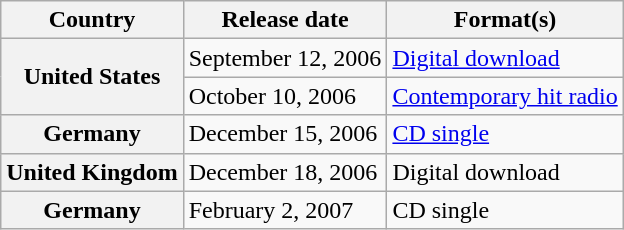<table class="wikitable plainrowheaders">
<tr>
<th scope="col">Country</th>
<th scope="col">Release date</th>
<th scope="col">Format(s)</th>
</tr>
<tr>
<th scope="row" rowspan="2">United States</th>
<td>September 12, 2006</td>
<td><a href='#'>Digital download</a></td>
</tr>
<tr>
<td>October 10, 2006</td>
<td><a href='#'>Contemporary hit radio</a></td>
</tr>
<tr>
<th scope="row">Germany</th>
<td>December 15, 2006</td>
<td><a href='#'>CD single</a></td>
</tr>
<tr>
<th scope="row">United Kingdom</th>
<td>December 18, 2006</td>
<td>Digital download</td>
</tr>
<tr>
<th scope="row">Germany</th>
<td>February 2, 2007</td>
<td>CD single</td>
</tr>
</table>
